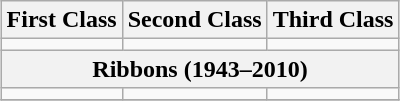<table class="wikitable" style="margin:1em auto;text-align:center;">
<tr>
<th>First Class</th>
<th>Second Class</th>
<th>Third Class</th>
</tr>
<tr>
<td></td>
<td></td>
<td></td>
</tr>
<tr>
<th colspan="3">Ribbons (1943–2010)</th>
</tr>
<tr>
<td></td>
<td></td>
<td></td>
</tr>
<tr>
</tr>
</table>
